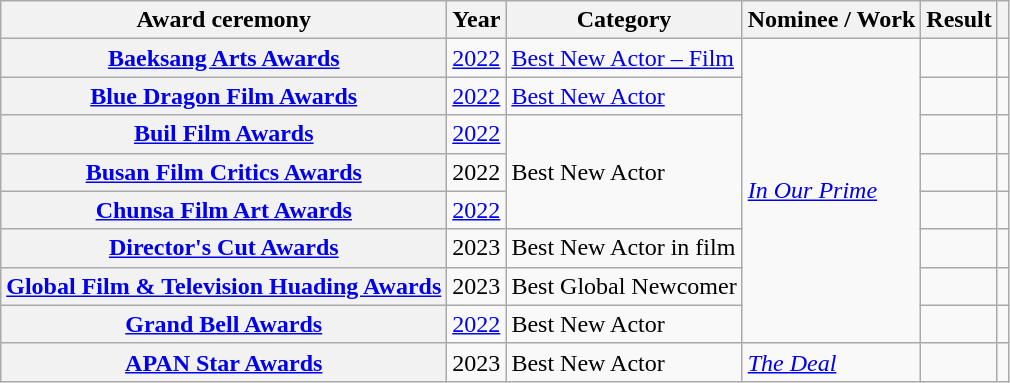<table class="wikitable plainrowheaders sortable">
<tr>
<th scope="col">Award ceremony</th>
<th scope="col">Year</th>
<th scope="col">Category</th>
<th scope="col">Nominee / Work</th>
<th scope="col">Result</th>
<th scope="col" class="unsortable"></th>
</tr>
<tr>
<th scope="row"  rowspan="1"><a href='#'>Baeksang Arts Awards</a></th>
<td style="text-align:center"><a href='#'>2022</a></td>
<td><a href='#'>Best New Actor – Film</a></td>
<td rowspan="8"><em><a href='#'>In Our Prime</a></em></td>
<td></td>
<td style="text-align:center"></td>
</tr>
<tr>
<th scope="row"  rowspan="1"><a href='#'>Blue Dragon Film Awards</a></th>
<td style="text-align:center"><a href='#'>2022</a></td>
<td><a href='#'>Best New Actor</a></td>
<td></td>
<td style="text-align:center"></td>
</tr>
<tr>
<th scope="row"  rowspan="1"><a href='#'>Buil Film Awards</a></th>
<td style="text-align:center"><a href='#'>2022</a></td>
<td rowspan="3">Best New Actor</td>
<td></td>
<td style="text-align:center"></td>
</tr>
<tr>
<th scope="row"  rowspan="1"><a href='#'>Busan Film Critics Awards</a></th>
<td style="text-align:center">2022</td>
<td></td>
<td style="text-align:center"></td>
</tr>
<tr>
<th scope="row"  rowspan="1"><a href='#'>Chunsa Film Art Awards</a></th>
<td style="text-align:center"><a href='#'>2022</a></td>
<td></td>
<td style="text-align:center"></td>
</tr>
<tr>
<th scope="row" rowspan=1><a href='#'>Director's Cut Awards</a></th>
<td align="center" rowspan=1>2023</td>
<td>Best New Actor in film</td>
<td></td>
<td rowspan=1 align="center"></td>
</tr>
<tr>
<th scope="row"><a href='#'>Global Film & Television Huading Awards</a></th>
<td style="text-align:center">2023</td>
<td>Best Global Newcomer</td>
<td></td>
<td style="text-align:center"></td>
</tr>
<tr>
<th scope="row"  rowspan="1"><a href='#'>Grand Bell Awards</a></th>
<td style="text-align:center"><a href='#'>2022</a></td>
<td>Best New Actor</td>
<td></td>
<td style="text-align:center"></td>
</tr>
<tr>
<th scope="row"  rowspan="1"><a href='#'>APAN Star Awards</a></th>
<td align="center" rowspan=1>2023</td>
<td>Best New Actor</td>
<td><em><a href='#'>The Deal</a></em></td>
<td></td>
<td></td>
</tr>
</table>
